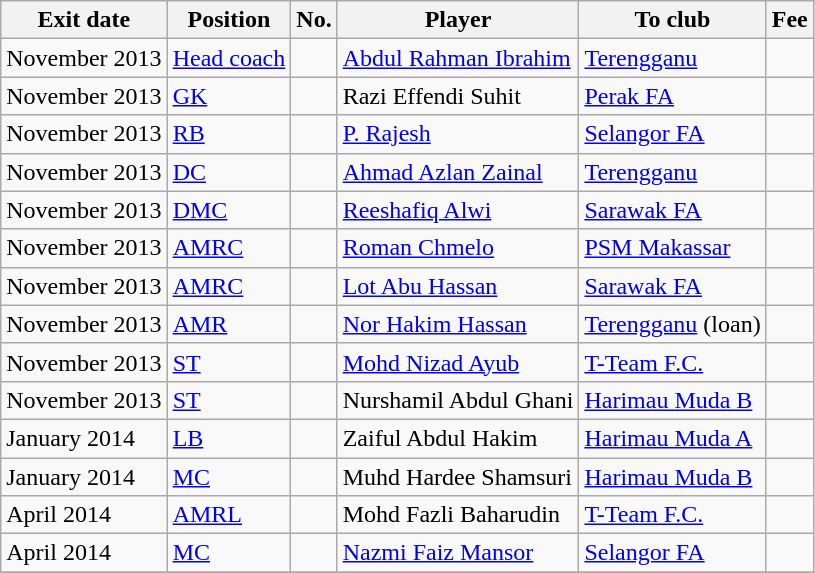<table class="wikitable sortable">
<tr>
<th>Exit date</th>
<th>Position</th>
<th>No.</th>
<th>Player</th>
<th>To club</th>
<th>Fee</th>
</tr>
<tr>
<td>November 2013</td>
<td><a href='#'>Head coach</a></td>
<td></td>
<td align="left"> <a href='#'>Abdul Rahman Ibrahim</a></td>
<td align="left"> <a href='#'>Terengganu</a></td>
<td align=right></td>
</tr>
<tr>
<td>November 2013</td>
<td><a href='#'>GK</a></td>
<td></td>
<td align="left"> Razi Effendi Suhit</td>
<td align="left"> <a href='#'>Perak FA</a></td>
<td align=right></td>
</tr>
<tr>
<td>November 2013</td>
<td><a href='#'>RB</a></td>
<td></td>
<td align="left"> <a href='#'>P. Rajesh</a></td>
<td align="left"> <a href='#'>Selangor FA</a></td>
<td align=right></td>
</tr>
<tr>
<td>November 2013</td>
<td><a href='#'>DC</a></td>
<td></td>
<td align="left"> <a href='#'>Ahmad Azlan Zainal</a></td>
<td align="left"> <a href='#'>Terengganu</a></td>
<td align=right></td>
</tr>
<tr>
<td>November 2013</td>
<td><a href='#'>DMC</a></td>
<td></td>
<td align="left"> <a href='#'>Reeshafiq Alwi</a></td>
<td align="left"> <a href='#'>Sarawak FA</a></td>
<td align=right></td>
</tr>
<tr>
<td>November 2013</td>
<td><a href='#'>AMRC</a></td>
<td></td>
<td align="left"> <a href='#'>Roman Chmelo</a></td>
<td align="left"> <a href='#'>PSM Makassar</a></td>
<td align=right></td>
</tr>
<tr>
<td>November 2013</td>
<td><a href='#'>AMRC</a></td>
<td></td>
<td align="left"> <a href='#'>Lot Abu Hassan</a></td>
<td align="left"> <a href='#'>Sarawak FA</a></td>
<td align=right></td>
</tr>
<tr>
<td>November 2013</td>
<td><a href='#'>AMR</a></td>
<td></td>
<td align="left"> <a href='#'>Nor Hakim Hassan</a></td>
<td align="left"> <a href='#'>Terengganu</a> (loan)</td>
<td align=right></td>
</tr>
<tr>
<td>November 2013</td>
<td><a href='#'>ST</a></td>
<td></td>
<td align="left"> <a href='#'>Mohd Nizad Ayub</a></td>
<td align="left"> <a href='#'>T-Team F.C.</a></td>
<td align=right></td>
</tr>
<tr>
<td>November 2013</td>
<td><a href='#'>ST</a></td>
<td></td>
<td align="left"> Nurshamil Abdul Ghani</td>
<td align="left"> <a href='#'>Harimau Muda B</a></td>
<td align=right></td>
</tr>
<tr>
<td>January 2014</td>
<td><a href='#'>LB</a></td>
<td></td>
<td align="left"> Zaiful Abdul Hakim</td>
<td align="left"> <a href='#'>Harimau Muda A</a></td>
<td align=right></td>
</tr>
<tr>
<td>January 2014</td>
<td><a href='#'>MC</a></td>
<td></td>
<td align="left"> Muhd Hardee Shamsuri</td>
<td align="left"> <a href='#'>Harimau Muda B</a></td>
<td align=right></td>
</tr>
<tr>
<td>April 2014</td>
<td><a href='#'>AMRL</a></td>
<td></td>
<td align="left"> Mohd Fazli Baharudin</td>
<td align="left"> <a href='#'>T-Team F.C.</a></td>
<td align=right></td>
</tr>
<tr>
<td>April 2014</td>
<td><a href='#'>MC</a></td>
<td></td>
<td align="left"> <a href='#'>Nazmi Faiz Mansor</a></td>
<td align="left"> <a href='#'>Selangor FA</a></td>
<td align=right></td>
</tr>
<tr>
</tr>
</table>
